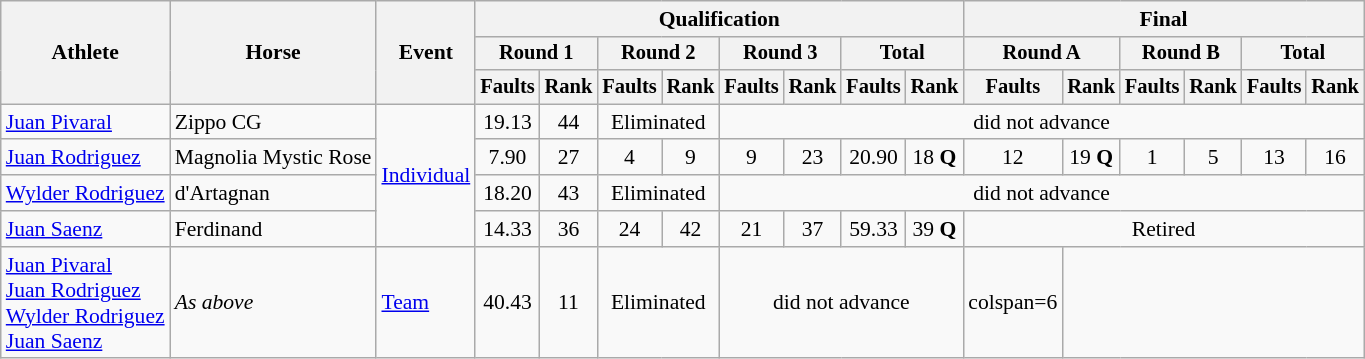<table class=wikitable style=font-size:90%;text-align:center>
<tr>
<th rowspan=3>Athlete</th>
<th rowspan=3>Horse</th>
<th rowspan=3>Event</th>
<th colspan=8>Qualification</th>
<th colspan=6>Final</th>
</tr>
<tr style=font-size:95%>
<th colspan=2>Round 1</th>
<th colspan=2>Round 2</th>
<th colspan=2>Round 3</th>
<th colspan=2>Total</th>
<th colspan=2>Round A</th>
<th colspan=2>Round B</th>
<th colspan=2>Total</th>
</tr>
<tr style=font-size:95%>
<th>Faults</th>
<th>Rank</th>
<th>Faults</th>
<th>Rank</th>
<th>Faults</th>
<th>Rank</th>
<th>Faults</th>
<th>Rank</th>
<th>Faults</th>
<th>Rank</th>
<th>Faults</th>
<th>Rank</th>
<th>Faults</th>
<th>Rank</th>
</tr>
<tr>
<td align=left><a href='#'>Juan Pivaral</a></td>
<td align=left>Zippo CG</td>
<td align=left rowspan=4><a href='#'>Individual</a></td>
<td>19.13</td>
<td>44</td>
<td colspan=2>Eliminated</td>
<td colspan=10>did not advance</td>
</tr>
<tr>
<td align=left><a href='#'>Juan Rodriguez</a></td>
<td align=left>Magnolia Mystic Rose</td>
<td>7.90</td>
<td>27</td>
<td>4</td>
<td>9</td>
<td>9</td>
<td>23</td>
<td>20.90</td>
<td>18 <strong>Q</strong></td>
<td>12</td>
<td>19 <strong>Q</strong></td>
<td>1</td>
<td>5</td>
<td>13</td>
<td>16</td>
</tr>
<tr>
<td align=left><a href='#'>Wylder Rodriguez</a></td>
<td align=left>d'Artagnan</td>
<td>18.20</td>
<td>43</td>
<td colspan=2>Eliminated</td>
<td colspan=10>did not advance</td>
</tr>
<tr>
<td align=left><a href='#'>Juan Saenz</a></td>
<td align=left>Ferdinand</td>
<td>14.33</td>
<td>36</td>
<td>24</td>
<td>42</td>
<td>21</td>
<td>37</td>
<td>59.33</td>
<td>39 <strong>Q</strong></td>
<td colspan=6>Retired</td>
</tr>
<tr>
<td align=left><a href='#'>Juan Pivaral</a><br><a href='#'>Juan Rodriguez</a><br><a href='#'>Wylder Rodriguez</a><br><a href='#'>Juan Saenz</a></td>
<td align=left><em>As above</em></td>
<td align=left><a href='#'>Team</a></td>
<td>40.43</td>
<td>11</td>
<td colspan=2>Eliminated</td>
<td colspan=4>did not advance</td>
<td>colspan=6 </td>
</tr>
</table>
